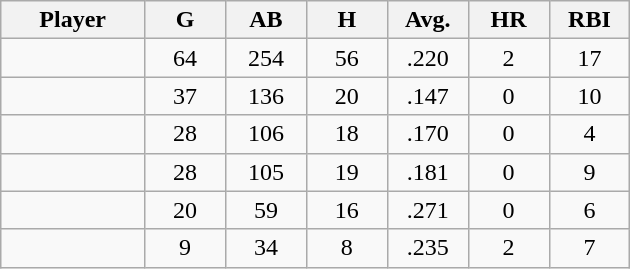<table class="wikitable sortable">
<tr>
<th bgcolor="#DDDDFF" width="16%">Player</th>
<th bgcolor="#DDDDFF" width="9%">G</th>
<th bgcolor="#DDDDFF" width="9%">AB</th>
<th bgcolor="#DDDDFF" width="9%">H</th>
<th bgcolor="#DDDDFF" width="9%">Avg.</th>
<th bgcolor="#DDDDFF" width="9%">HR</th>
<th bgcolor="#DDDDFF" width="9%">RBI</th>
</tr>
<tr align="center">
<td></td>
<td>64</td>
<td>254</td>
<td>56</td>
<td>.220</td>
<td>2</td>
<td>17</td>
</tr>
<tr align="center">
<td></td>
<td>37</td>
<td>136</td>
<td>20</td>
<td>.147</td>
<td>0</td>
<td>10</td>
</tr>
<tr align="center">
<td></td>
<td>28</td>
<td>106</td>
<td>18</td>
<td>.170</td>
<td>0</td>
<td>4</td>
</tr>
<tr align="center">
<td></td>
<td>28</td>
<td>105</td>
<td>19</td>
<td>.181</td>
<td>0</td>
<td>9</td>
</tr>
<tr align="center">
<td></td>
<td>20</td>
<td>59</td>
<td>16</td>
<td>.271</td>
<td>0</td>
<td>6</td>
</tr>
<tr align="center">
<td></td>
<td>9</td>
<td>34</td>
<td>8</td>
<td>.235</td>
<td>2</td>
<td>7</td>
</tr>
</table>
